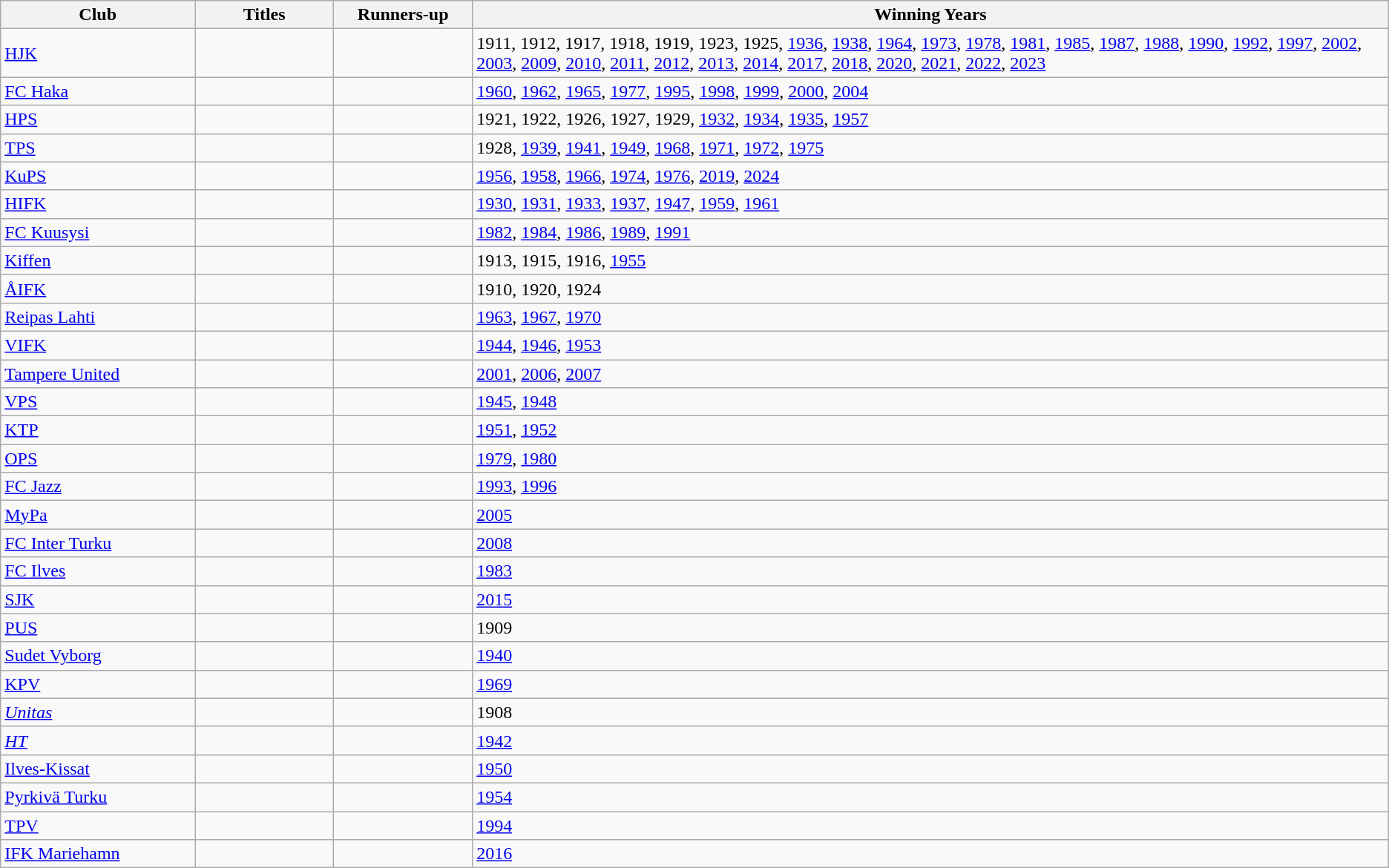<table class="wikitable sortable">
<tr>
<th style="width:14%;">Club</th>
<th style="width:10%;">Titles</th>
<th style="width:10%;">Runners-up</th>
<th>Winning Years</th>
</tr>
<tr>
<td><a href='#'>HJK</a></td>
<td></td>
<td></td>
<td>1911, 1912, 1917, 1918, 1919, 1923, 1925, <a href='#'>1936</a>, <a href='#'>1938</a>, <a href='#'>1964</a>, <a href='#'>1973</a>, <a href='#'>1978</a>, <a href='#'>1981</a>, <a href='#'>1985</a>, <a href='#'>1987</a>, <a href='#'>1988</a>, <a href='#'>1990</a>, <a href='#'>1992</a>, <a href='#'>1997</a>, <a href='#'>2002</a>, <a href='#'>2003</a>, <a href='#'>2009</a>, <a href='#'>2010</a>, <a href='#'>2011</a>, <a href='#'>2012</a>, <a href='#'>2013</a>, <a href='#'>2014</a>, <a href='#'>2017</a>, <a href='#'>2018</a>, <a href='#'>2020</a>, <a href='#'>2021</a>, <a href='#'>2022</a>, <a href='#'>2023</a></td>
</tr>
<tr>
<td><a href='#'>FC Haka</a></td>
<td></td>
<td></td>
<td><a href='#'>1960</a>, <a href='#'>1962</a>, <a href='#'>1965</a>, <a href='#'>1977</a>, <a href='#'>1995</a>, <a href='#'>1998</a>, <a href='#'>1999</a>, <a href='#'>2000</a>, <a href='#'>2004</a></td>
</tr>
<tr>
<td><a href='#'>HPS</a></td>
<td></td>
<td></td>
<td>1921, 1922, 1926, 1927, 1929, <a href='#'>1932</a>, <a href='#'>1934</a>, <a href='#'>1935</a>, <a href='#'>1957</a></td>
</tr>
<tr>
<td><a href='#'>TPS</a></td>
<td></td>
<td></td>
<td>1928, <a href='#'>1939</a>, <a href='#'>1941</a>, <a href='#'>1949</a>, <a href='#'>1968</a>, <a href='#'>1971</a>, <a href='#'>1972</a>, <a href='#'>1975</a></td>
</tr>
<tr>
<td><a href='#'>KuPS</a></td>
<td></td>
<td></td>
<td><a href='#'>1956</a>, <a href='#'>1958</a>, <a href='#'>1966</a>, <a href='#'>1974</a>, <a href='#'>1976</a>, <a href='#'>2019</a>, <a href='#'>2024</a></td>
</tr>
<tr>
<td><a href='#'>HIFK</a></td>
<td></td>
<td></td>
<td><a href='#'>1930</a>, <a href='#'>1931</a>, <a href='#'>1933</a>, <a href='#'>1937</a>, <a href='#'>1947</a>, <a href='#'>1959</a>, <a href='#'>1961</a></td>
</tr>
<tr>
<td><a href='#'>FC Kuusysi</a></td>
<td></td>
<td></td>
<td><a href='#'>1982</a>, <a href='#'>1984</a>, <a href='#'>1986</a>, <a href='#'>1989</a>, <a href='#'>1991</a></td>
</tr>
<tr>
<td><a href='#'>Kiffen</a></td>
<td></td>
<td></td>
<td>1913, 1915, 1916, <a href='#'>1955</a></td>
</tr>
<tr>
<td><a href='#'>ÅIFK</a></td>
<td></td>
<td></td>
<td>1910, 1920, 1924</td>
</tr>
<tr>
<td><a href='#'>Reipas Lahti</a></td>
<td></td>
<td></td>
<td><a href='#'>1963</a>, <a href='#'>1967</a>, <a href='#'>1970</a></td>
</tr>
<tr>
<td><a href='#'>VIFK</a></td>
<td></td>
<td></td>
<td><a href='#'>1944</a>, <a href='#'>1946</a>, <a href='#'>1953</a></td>
</tr>
<tr>
<td><a href='#'>Tampere United</a></td>
<td></td>
<td></td>
<td><a href='#'>2001</a>, <a href='#'>2006</a>, <a href='#'>2007</a></td>
</tr>
<tr>
<td><a href='#'>VPS</a></td>
<td></td>
<td></td>
<td><a href='#'>1945</a>, <a href='#'>1948</a></td>
</tr>
<tr>
<td><a href='#'>KTP</a></td>
<td></td>
<td></td>
<td><a href='#'>1951</a>, <a href='#'>1952</a></td>
</tr>
<tr>
<td><a href='#'>OPS</a></td>
<td></td>
<td></td>
<td><a href='#'>1979</a>, <a href='#'>1980</a></td>
</tr>
<tr>
<td><a href='#'>FC Jazz</a></td>
<td></td>
<td></td>
<td><a href='#'>1993</a>, <a href='#'>1996</a></td>
</tr>
<tr>
<td><a href='#'>MyPa</a></td>
<td></td>
<td></td>
<td><a href='#'>2005</a></td>
</tr>
<tr>
<td><a href='#'>FC Inter Turku</a></td>
<td></td>
<td></td>
<td><a href='#'>2008</a></td>
</tr>
<tr>
<td><a href='#'>FC Ilves</a></td>
<td></td>
<td></td>
<td><a href='#'>1983</a></td>
</tr>
<tr>
<td><a href='#'>SJK</a></td>
<td></td>
<td></td>
<td><a href='#'>2015</a></td>
</tr>
<tr>
<td><a href='#'>PUS</a></td>
<td></td>
<td></td>
<td>1909</td>
</tr>
<tr>
<td><a href='#'>Sudet Vyborg</a></td>
<td></td>
<td></td>
<td><a href='#'>1940</a></td>
</tr>
<tr>
<td><a href='#'>KPV</a></td>
<td></td>
<td></td>
<td><a href='#'>1969</a></td>
</tr>
<tr>
<td><em><a href='#'>Unitas</a></em></td>
<td></td>
<td></td>
<td>1908</td>
</tr>
<tr>
<td><em><a href='#'>HT</a></em></td>
<td></td>
<td></td>
<td><a href='#'>1942</a></td>
</tr>
<tr>
<td><a href='#'>Ilves-Kissat</a></td>
<td></td>
<td></td>
<td><a href='#'>1950</a></td>
</tr>
<tr>
<td><a href='#'>Pyrkivä Turku</a></td>
<td></td>
<td></td>
<td><a href='#'>1954</a></td>
</tr>
<tr>
<td><a href='#'>TPV</a></td>
<td></td>
<td></td>
<td><a href='#'>1994</a></td>
</tr>
<tr>
<td><a href='#'>IFK Mariehamn</a></td>
<td></td>
<td></td>
<td><a href='#'>2016</a></td>
</tr>
</table>
